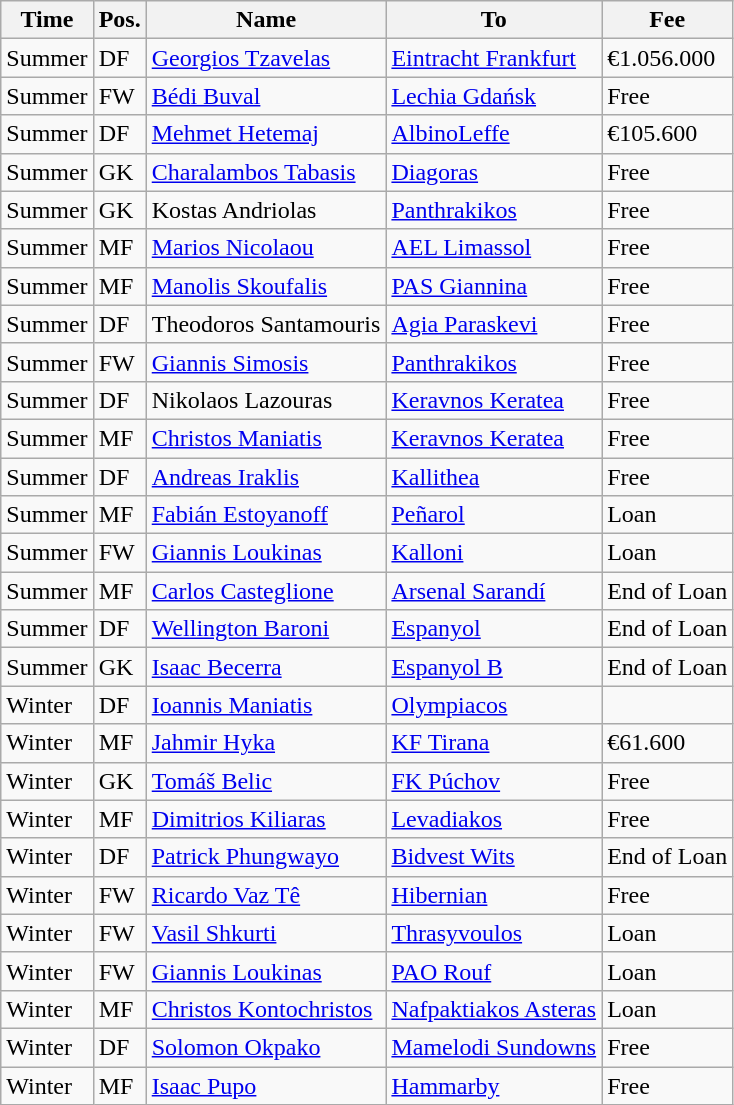<table class="wikitable">
<tr>
<th>Time</th>
<th>Pos.</th>
<th>Name</th>
<th>To</th>
<th>Fee</th>
</tr>
<tr>
<td>Summer</td>
<td>DF</td>
<td> <a href='#'>Georgios Tzavelas</a></td>
<td> <a href='#'>Eintracht Frankfurt</a></td>
<td>€1.056.000</td>
</tr>
<tr>
<td>Summer</td>
<td>FW</td>
<td> <a href='#'>Bédi Buval</a></td>
<td> <a href='#'>Lechia Gdańsk</a></td>
<td>Free</td>
</tr>
<tr>
<td>Summer</td>
<td>DF</td>
<td> <a href='#'>Mehmet Hetemaj</a></td>
<td> <a href='#'>AlbinoLeffe</a></td>
<td>€105.600</td>
</tr>
<tr>
<td>Summer</td>
<td>GK</td>
<td> <a href='#'>Charalambos Tabasis</a></td>
<td> <a href='#'>Diagoras</a></td>
<td>Free</td>
</tr>
<tr>
<td>Summer</td>
<td>GK</td>
<td> Kostas Andriolas</td>
<td> <a href='#'>Panthrakikos</a></td>
<td>Free</td>
</tr>
<tr>
<td>Summer</td>
<td>MF</td>
<td> <a href='#'>Marios Nicolaou</a></td>
<td> <a href='#'>AEL Limassol</a></td>
<td>Free</td>
</tr>
<tr>
<td>Summer</td>
<td>MF</td>
<td> <a href='#'>Manolis Skoufalis</a></td>
<td> <a href='#'>PAS Giannina</a></td>
<td>Free</td>
</tr>
<tr>
<td>Summer</td>
<td>DF</td>
<td> Theodoros Santamouris</td>
<td> <a href='#'>Agia Paraskevi</a></td>
<td>Free</td>
</tr>
<tr>
<td>Summer</td>
<td>FW</td>
<td> <a href='#'>Giannis Simosis</a></td>
<td> <a href='#'>Panthrakikos</a></td>
<td>Free</td>
</tr>
<tr>
<td>Summer</td>
<td>DF</td>
<td> Nikolaos Lazouras</td>
<td> <a href='#'>Keravnos Keratea</a></td>
<td>Free</td>
</tr>
<tr>
<td>Summer</td>
<td>MF</td>
<td> <a href='#'>Christos Maniatis</a></td>
<td> <a href='#'>Keravnos Keratea</a></td>
<td>Free</td>
</tr>
<tr>
<td>Summer</td>
<td>DF</td>
<td> <a href='#'>Andreas Iraklis</a></td>
<td> <a href='#'>Kallithea</a></td>
<td>Free</td>
</tr>
<tr>
<td>Summer</td>
<td>MF</td>
<td> <a href='#'>Fabián Estoyanoff</a></td>
<td> <a href='#'>Peñarol</a></td>
<td>Loan</td>
</tr>
<tr>
<td>Summer</td>
<td>FW</td>
<td> <a href='#'>Giannis Loukinas</a></td>
<td> <a href='#'>Kalloni</a></td>
<td>Loan</td>
</tr>
<tr>
<td>Summer</td>
<td>MF</td>
<td> <a href='#'>Carlos Casteglione</a></td>
<td> <a href='#'>Arsenal Sarandí</a></td>
<td>End of Loan</td>
</tr>
<tr>
<td>Summer</td>
<td>DF</td>
<td> <a href='#'>Wellington Baroni</a></td>
<td> <a href='#'>Espanyol</a></td>
<td>End of Loan</td>
</tr>
<tr>
<td>Summer</td>
<td>GK</td>
<td> <a href='#'>Isaac Becerra</a></td>
<td> <a href='#'>Espanyol B</a></td>
<td>End of Loan</td>
</tr>
<tr>
<td>Winter</td>
<td>DF</td>
<td> <a href='#'>Ioannis Maniatis</a></td>
<td> <a href='#'>Olympiacos</a></td>
<td></td>
</tr>
<tr>
<td>Winter</td>
<td>MF</td>
<td> <a href='#'>Jahmir Hyka</a></td>
<td> <a href='#'>KF Tirana</a></td>
<td>€61.600</td>
</tr>
<tr>
<td>Winter</td>
<td>GK</td>
<td> <a href='#'>Tomáš Belic</a></td>
<td> <a href='#'>FK Púchov</a></td>
<td>Free</td>
</tr>
<tr>
<td>Winter</td>
<td>MF</td>
<td> <a href='#'>Dimitrios Kiliaras</a></td>
<td> <a href='#'>Levadiakos</a></td>
<td>Free</td>
</tr>
<tr>
<td>Winter</td>
<td>DF</td>
<td> <a href='#'>Patrick Phungwayo</a></td>
<td> <a href='#'>Bidvest Wits</a></td>
<td>End of Loan</td>
</tr>
<tr>
<td>Winter</td>
<td>FW</td>
<td> <a href='#'>Ricardo Vaz Tê</a></td>
<td> <a href='#'>Hibernian</a></td>
<td>Free</td>
</tr>
<tr>
<td>Winter</td>
<td>FW</td>
<td> <a href='#'>Vasil Shkurti</a></td>
<td> <a href='#'>Thrasyvoulos</a></td>
<td>Loan</td>
</tr>
<tr>
<td>Winter</td>
<td>FW</td>
<td> <a href='#'>Giannis Loukinas</a></td>
<td> <a href='#'>PAO Rouf</a></td>
<td>Loan</td>
</tr>
<tr>
<td>Winter</td>
<td>MF</td>
<td> <a href='#'>Christos Kontochristos</a></td>
<td> <a href='#'>Nafpaktiakos Asteras</a></td>
<td>Loan</td>
</tr>
<tr>
<td>Winter</td>
<td>DF</td>
<td> <a href='#'>Solomon Okpako</a></td>
<td> <a href='#'>Mamelodi Sundowns</a></td>
<td>Free</td>
</tr>
<tr>
<td>Winter</td>
<td>MF</td>
<td> <a href='#'>Isaac Pupo</a></td>
<td> <a href='#'>Hammarby</a></td>
<td>Free</td>
</tr>
</table>
